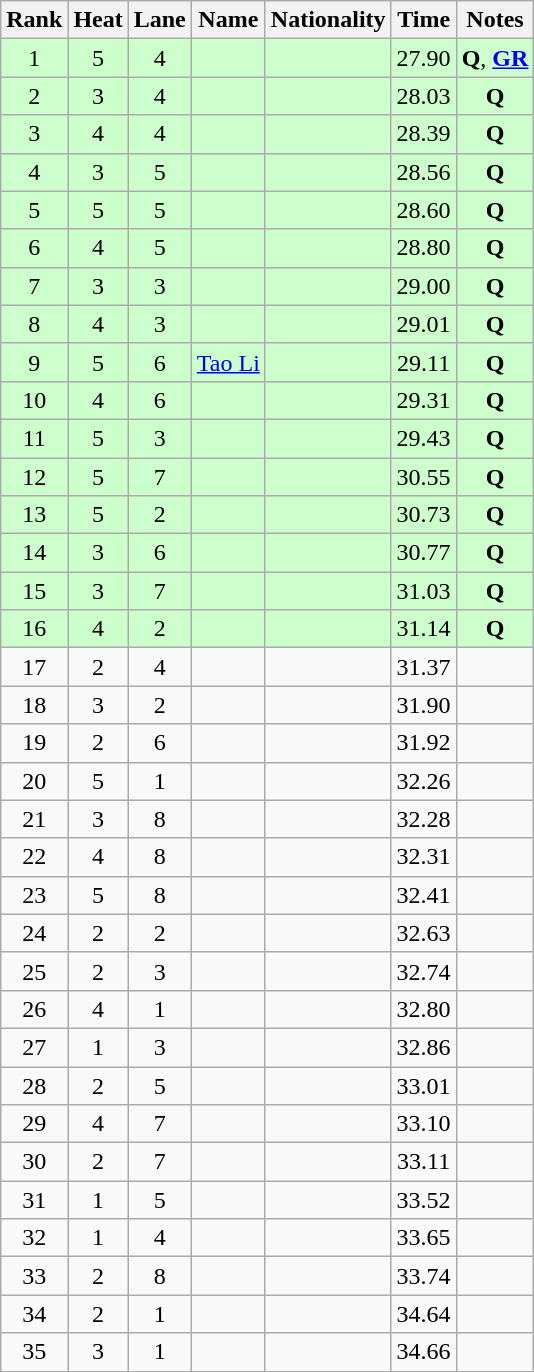<table class="wikitable sortable" style="text-align:center">
<tr>
<th>Rank</th>
<th>Heat</th>
<th>Lane</th>
<th>Name</th>
<th>Nationality</th>
<th>Time</th>
<th>Notes</th>
</tr>
<tr bgcolor=ccffcc>
<td>1</td>
<td>5</td>
<td>4</td>
<td align=left></td>
<td align=left></td>
<td>27.90</td>
<td><strong>Q</strong>, <strong><a href='#'>GR</a></strong></td>
</tr>
<tr bgcolor=ccffcc>
<td>2</td>
<td>3</td>
<td>4</td>
<td align=left></td>
<td align=left></td>
<td>28.03</td>
<td><strong>Q</strong></td>
</tr>
<tr bgcolor=ccffcc>
<td>3</td>
<td>4</td>
<td>4</td>
<td align=left></td>
<td align=left></td>
<td>28.39</td>
<td><strong>Q</strong></td>
</tr>
<tr bgcolor=ccffcc>
<td>4</td>
<td>3</td>
<td>5</td>
<td align=left></td>
<td align=left></td>
<td>28.56</td>
<td><strong>Q</strong></td>
</tr>
<tr bgcolor=ccffcc>
<td>5</td>
<td>5</td>
<td>5</td>
<td align=left></td>
<td align=left></td>
<td>28.60</td>
<td><strong>Q</strong></td>
</tr>
<tr bgcolor=ccffcc>
<td>6</td>
<td>4</td>
<td>5</td>
<td align=left></td>
<td align=left></td>
<td>28.80</td>
<td><strong>Q</strong></td>
</tr>
<tr bgcolor=ccffcc>
<td>7</td>
<td>3</td>
<td>3</td>
<td align=left></td>
<td align=left></td>
<td>29.00</td>
<td><strong>Q</strong></td>
</tr>
<tr bgcolor=ccffcc>
<td>8</td>
<td>4</td>
<td>3</td>
<td align=left></td>
<td align=left></td>
<td>29.01</td>
<td><strong>Q</strong></td>
</tr>
<tr bgcolor=ccffcc>
<td>9</td>
<td>5</td>
<td>6</td>
<td align=left><a href='#'>Tao Li</a></td>
<td align=left></td>
<td>29.11</td>
<td><strong>Q</strong></td>
</tr>
<tr bgcolor=ccffcc>
<td>10</td>
<td>4</td>
<td>6</td>
<td align=left></td>
<td align=left></td>
<td>29.31</td>
<td><strong>Q</strong></td>
</tr>
<tr bgcolor=ccffcc>
<td>11</td>
<td>5</td>
<td>3</td>
<td align=left></td>
<td align=left></td>
<td>29.43</td>
<td><strong>Q</strong></td>
</tr>
<tr bgcolor=ccffcc>
<td>12</td>
<td>5</td>
<td>7</td>
<td align=left></td>
<td align=left></td>
<td>30.55</td>
<td><strong>Q</strong></td>
</tr>
<tr bgcolor=ccffcc>
<td>13</td>
<td>5</td>
<td>2</td>
<td align=left></td>
<td align=left></td>
<td>30.73</td>
<td><strong>Q</strong></td>
</tr>
<tr bgcolor=ccffcc>
<td>14</td>
<td>3</td>
<td>6</td>
<td align=left></td>
<td align=left></td>
<td>30.77</td>
<td><strong>Q</strong></td>
</tr>
<tr bgcolor=ccffcc>
<td>15</td>
<td>3</td>
<td>7</td>
<td align=left></td>
<td align=left></td>
<td>31.03</td>
<td><strong>Q</strong></td>
</tr>
<tr bgcolor=ccffcc>
<td>16</td>
<td>4</td>
<td>2</td>
<td align=left></td>
<td align=left></td>
<td>31.14</td>
<td><strong>Q</strong></td>
</tr>
<tr>
<td>17</td>
<td>2</td>
<td>4</td>
<td align=left></td>
<td align=left></td>
<td>31.37</td>
<td></td>
</tr>
<tr>
<td>18</td>
<td>3</td>
<td>2</td>
<td align=left></td>
<td align=left></td>
<td>31.90</td>
<td></td>
</tr>
<tr>
<td>19</td>
<td>2</td>
<td>6</td>
<td align=left></td>
<td align=left></td>
<td>31.92</td>
<td></td>
</tr>
<tr>
<td>20</td>
<td>5</td>
<td>1</td>
<td align=left></td>
<td align=left></td>
<td>32.26</td>
<td></td>
</tr>
<tr>
<td>21</td>
<td>3</td>
<td>8</td>
<td align=left></td>
<td align=left></td>
<td>32.28</td>
<td></td>
</tr>
<tr>
<td>22</td>
<td>4</td>
<td>8</td>
<td align=left></td>
<td align=left></td>
<td>32.31</td>
<td></td>
</tr>
<tr>
<td>23</td>
<td>5</td>
<td>8</td>
<td align=left></td>
<td align=left></td>
<td>32.41</td>
<td></td>
</tr>
<tr>
<td>24</td>
<td>2</td>
<td>2</td>
<td align=left></td>
<td align=left></td>
<td>32.63</td>
<td></td>
</tr>
<tr>
<td>25</td>
<td>2</td>
<td>3</td>
<td align=left></td>
<td align=left></td>
<td>32.74</td>
<td></td>
</tr>
<tr>
<td>26</td>
<td>4</td>
<td>1</td>
<td align=left></td>
<td align=left></td>
<td>32.80</td>
<td></td>
</tr>
<tr>
<td>27</td>
<td>1</td>
<td>3</td>
<td align=left></td>
<td align=left></td>
<td>32.86</td>
<td></td>
</tr>
<tr>
<td>28</td>
<td>2</td>
<td>5</td>
<td align=left></td>
<td align=left></td>
<td>33.01</td>
<td></td>
</tr>
<tr>
<td>29</td>
<td>4</td>
<td>7</td>
<td align=left></td>
<td align=left></td>
<td>33.10</td>
<td></td>
</tr>
<tr>
<td>30</td>
<td>2</td>
<td>7</td>
<td align=left></td>
<td align=left></td>
<td>33.11</td>
<td></td>
</tr>
<tr>
<td>31</td>
<td>1</td>
<td>5</td>
<td align=left></td>
<td align=left></td>
<td>33.52</td>
<td></td>
</tr>
<tr>
<td>32</td>
<td>1</td>
<td>4</td>
<td align=left></td>
<td align=left></td>
<td>33.65</td>
<td></td>
</tr>
<tr>
<td>33</td>
<td>2</td>
<td>8</td>
<td align=left></td>
<td align=left></td>
<td>33.74</td>
<td></td>
</tr>
<tr>
<td>34</td>
<td>2</td>
<td>1</td>
<td align=left></td>
<td align=left></td>
<td>34.64</td>
<td></td>
</tr>
<tr>
<td>35</td>
<td>3</td>
<td>1</td>
<td align=left></td>
<td align=left></td>
<td>34.66</td>
<td></td>
</tr>
</table>
